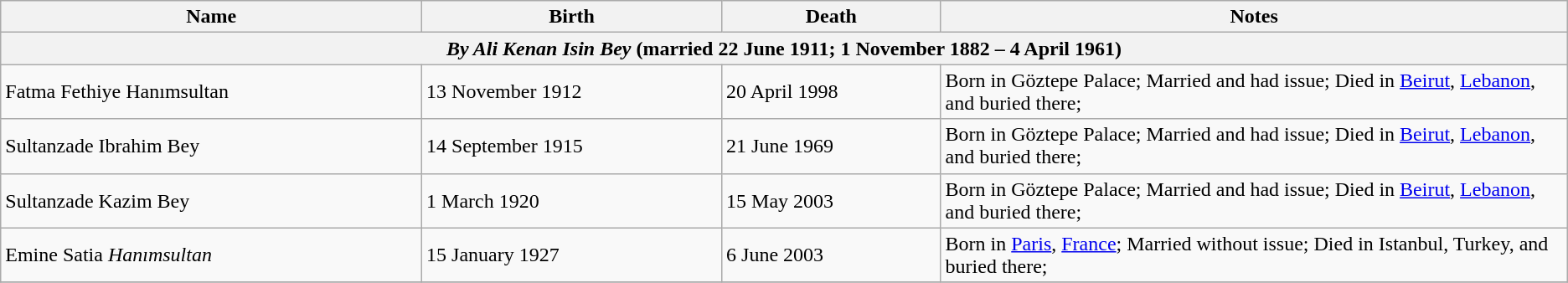<table class="wikitable">
<tr>
<th>Name</th>
<th>Birth</th>
<th>Death</th>
<th style="width:40%;">Notes</th>
</tr>
<tr>
<th colspan="4"><strong><em>By Ali Kenan Isin Bey</em></strong> (married 22 June 1911; 1 November 1882 – 4 April 1961)</th>
</tr>
<tr>
<td>Fatma Fethiye Hanımsultan</td>
<td>13 November 1912</td>
<td>20 April 1998</td>
<td>Born in Göztepe Palace; Married and had issue; Died in <a href='#'>Beirut</a>, <a href='#'>Lebanon</a>, and buried there;</td>
</tr>
<tr>
<td>Sultanzade Ibrahim Bey</td>
<td>14 September 1915</td>
<td>21 June 1969</td>
<td>Born in Göztepe Palace; Married and had issue; Died in <a href='#'>Beirut</a>, <a href='#'>Lebanon</a>, and buried there;</td>
</tr>
<tr>
<td>Sultanzade Kazim Bey</td>
<td>1 March 1920</td>
<td>15 May 2003</td>
<td>Born in Göztepe Palace; Married and had issue; Died in <a href='#'>Beirut</a>, <a href='#'>Lebanon</a>, and buried there;</td>
</tr>
<tr>
<td>Emine Satia <em>Hanımsultan</em></td>
<td>15 January 1927</td>
<td>6 June 2003</td>
<td>Born in <a href='#'>Paris</a>, <a href='#'>France</a>; Married without issue; Died in Istanbul, Turkey, and buried there;</td>
</tr>
<tr>
</tr>
</table>
